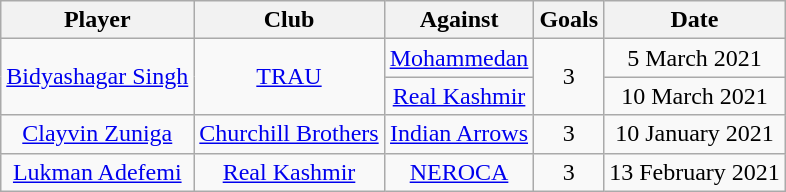<table class="wikitable" style="text-align:center">
<tr>
<th>Player</th>
<th>Club</th>
<th>Against</th>
<th>Goals</th>
<th>Date</th>
</tr>
<tr>
<td rowspan="2"> <a href='#'>Bidyashagar Singh</a></td>
<td rowspan="2"><a href='#'>TRAU</a></td>
<td><a href='#'>Mohammedan</a></td>
<td rowspan="2">3</td>
<td>5 March 2021</td>
</tr>
<tr>
<td><a href='#'>Real Kashmir</a></td>
<td>10 March 2021</td>
</tr>
<tr>
<td> <a href='#'>Clayvin Zuniga</a></td>
<td><a href='#'>Churchill Brothers</a></td>
<td><a href='#'>Indian Arrows</a></td>
<td>3</td>
<td>10 January 2021</td>
</tr>
<tr>
<td> <a href='#'>Lukman Adefemi</a></td>
<td><a href='#'>Real Kashmir</a></td>
<td><a href='#'>NEROCA</a></td>
<td>3</td>
<td>13 February 2021</td>
</tr>
</table>
